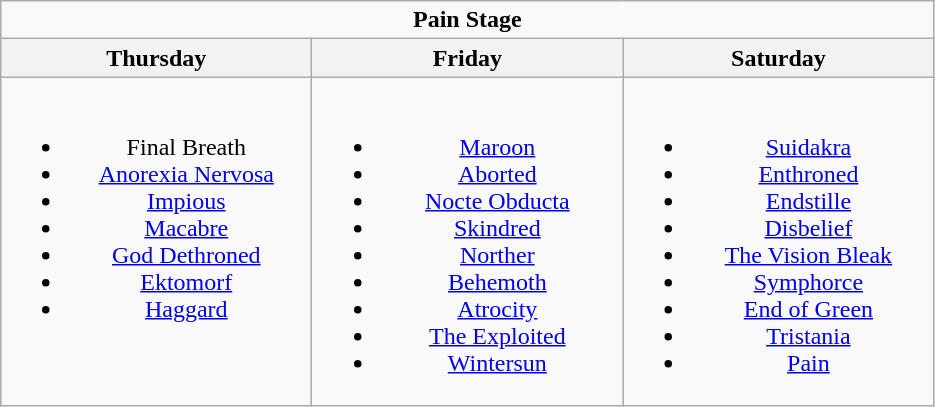<table class="wikitable">
<tr>
<td colspan="3" align="center"><strong>Pain Stage</strong></td>
</tr>
<tr>
<th>Thursday</th>
<th>Friday</th>
<th>Saturday</th>
</tr>
<tr>
<td valign="top"  align="center"  width=200><br><ul><li>Final Breath</li><li><a href='#'>Anorexia Nervosa</a></li><li><a href='#'>Impious</a></li><li><a href='#'>Macabre</a></li><li><a href='#'>God Dethroned</a></li><li><a href='#'>Ektomorf</a></li><li><a href='#'>Haggard</a></li></ul></td>
<td valign="top"  align="center"  width=200><br><ul><li><a href='#'>Maroon</a></li><li><a href='#'>Aborted</a></li><li><a href='#'>Nocte Obducta</a></li><li><a href='#'>Skindred</a></li><li><a href='#'>Norther</a></li><li><a href='#'>Behemoth</a></li><li><a href='#'>Atrocity</a></li><li><a href='#'>The Exploited</a></li><li><a href='#'>Wintersun</a></li></ul></td>
<td valign="top"  align="center"  width=200><br><ul><li><a href='#'>Suidakra</a></li><li><a href='#'>Enthroned</a></li><li><a href='#'>Endstille</a></li><li><a href='#'>Disbelief</a></li><li><a href='#'>The Vision Bleak</a></li><li><a href='#'>Symphorce</a></li><li><a href='#'>End of Green</a></li><li><a href='#'>Tristania</a></li><li><a href='#'>Pain</a></li></ul></td>
</tr>
</table>
